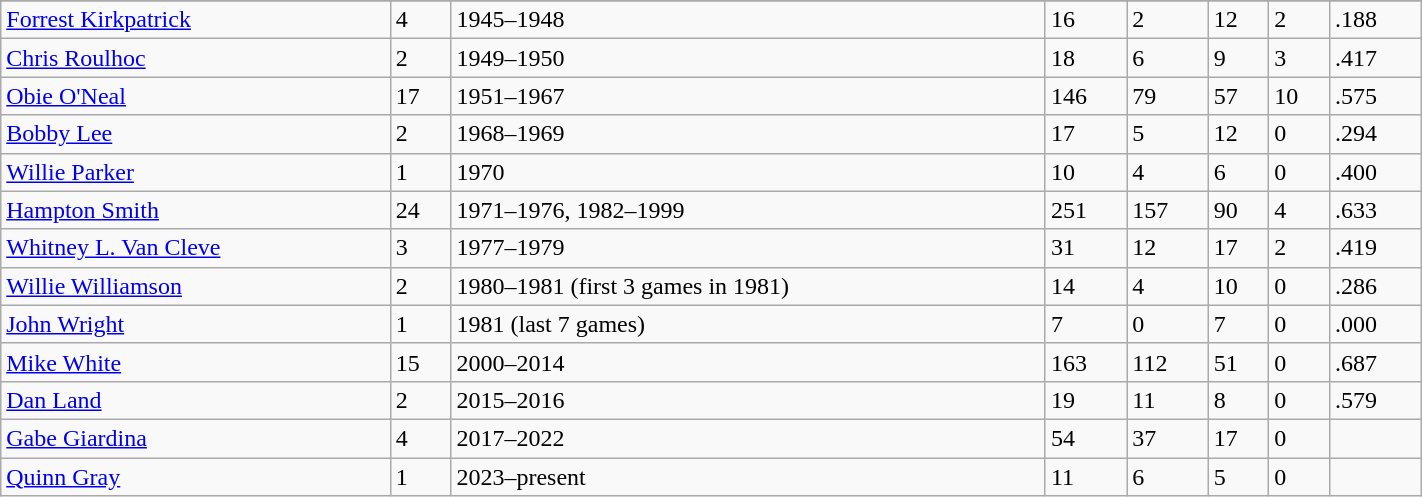<table class="wikitable" style="width:75%;">
<tr>
</tr>
<tr>
<td><a href='#'>Forrest Kirkpatrick</a></td>
<td>4</td>
<td>1945–1948</td>
<td>16</td>
<td>2</td>
<td>12</td>
<td>2</td>
<td>.188</td>
</tr>
<tr>
<td><a href='#'>Chris Roulhoc</a></td>
<td>2</td>
<td>1949–1950</td>
<td>18</td>
<td>6</td>
<td>9</td>
<td>3</td>
<td>.417</td>
</tr>
<tr>
<td><a href='#'>Obie O'Neal</a></td>
<td>17</td>
<td>1951–1967</td>
<td>146</td>
<td>79</td>
<td>57</td>
<td>10</td>
<td>.575</td>
</tr>
<tr>
<td><a href='#'>Bobby Lee</a></td>
<td>2</td>
<td>1968–1969</td>
<td>17</td>
<td>5</td>
<td>12</td>
<td>0</td>
<td>.294</td>
</tr>
<tr>
<td><a href='#'>Willie Parker</a></td>
<td>1</td>
<td>1970</td>
<td>10</td>
<td>4</td>
<td>6</td>
<td>0</td>
<td>.400</td>
</tr>
<tr>
<td><a href='#'>Hampton Smith</a></td>
<td>24</td>
<td>1971–1976, 1982–1999</td>
<td>251</td>
<td>157</td>
<td>90</td>
<td>4</td>
<td>.633</td>
</tr>
<tr>
<td><a href='#'>Whitney L. Van Cleve</a></td>
<td>3</td>
<td>1977–1979</td>
<td>31</td>
<td>12</td>
<td>17</td>
<td>2</td>
<td>.419</td>
</tr>
<tr>
<td><a href='#'>Willie Williamson</a></td>
<td>2</td>
<td>1980–1981 (first 3 games in 1981)</td>
<td>14</td>
<td>4</td>
<td>10</td>
<td>0</td>
<td>.286</td>
</tr>
<tr>
<td><a href='#'>John Wright</a></td>
<td>1</td>
<td>1981 (last 7 games)</td>
<td>7</td>
<td>0</td>
<td>7</td>
<td>0</td>
<td>.000</td>
</tr>
<tr>
<td><a href='#'>Mike White</a></td>
<td>15</td>
<td>2000–2014</td>
<td>163</td>
<td>112</td>
<td>51</td>
<td>0</td>
<td>.687</td>
</tr>
<tr>
<td><a href='#'>Dan Land</a></td>
<td>2</td>
<td>2015–2016</td>
<td>19</td>
<td>11</td>
<td>8</td>
<td>0</td>
<td>.579</td>
</tr>
<tr>
<td><a href='#'>Gabe Giardina</a></td>
<td>4</td>
<td>2017–2022</td>
<td>54</td>
<td>37</td>
<td>17</td>
<td>0</td>
<td></td>
</tr>
<tr>
<td><a href='#'>Quinn Gray</a></td>
<td>1</td>
<td>2023–present</td>
<td>11</td>
<td>6</td>
<td>5</td>
<td>0</td>
<td></td>
</tr>
</table>
